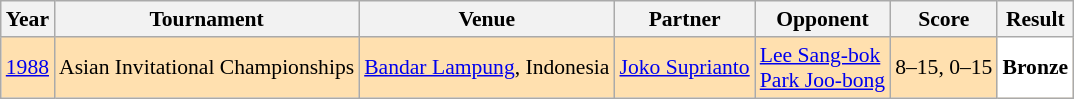<table class="sortable wikitable" style="font-size: 90%;">
<tr>
<th>Year</th>
<th>Tournament</th>
<th>Venue</th>
<th>Partner</th>
<th>Opponent</th>
<th>Score</th>
<th>Result</th>
</tr>
<tr style="background:#FFE0AF">
<td align="center"><a href='#'>1988</a></td>
<td align="left">Asian Invitational Championships</td>
<td align="left"><a href='#'>Bandar Lampung</a>, Indonesia</td>
<td align="left"> <a href='#'>Joko Suprianto</a></td>
<td align="left"> <a href='#'>Lee Sang-bok</a> <br>  <a href='#'>Park Joo-bong</a></td>
<td align="left">8–15, 0–15</td>
<td style="text-align:left; background:white"> <strong>Bronze</strong></td>
</tr>
</table>
